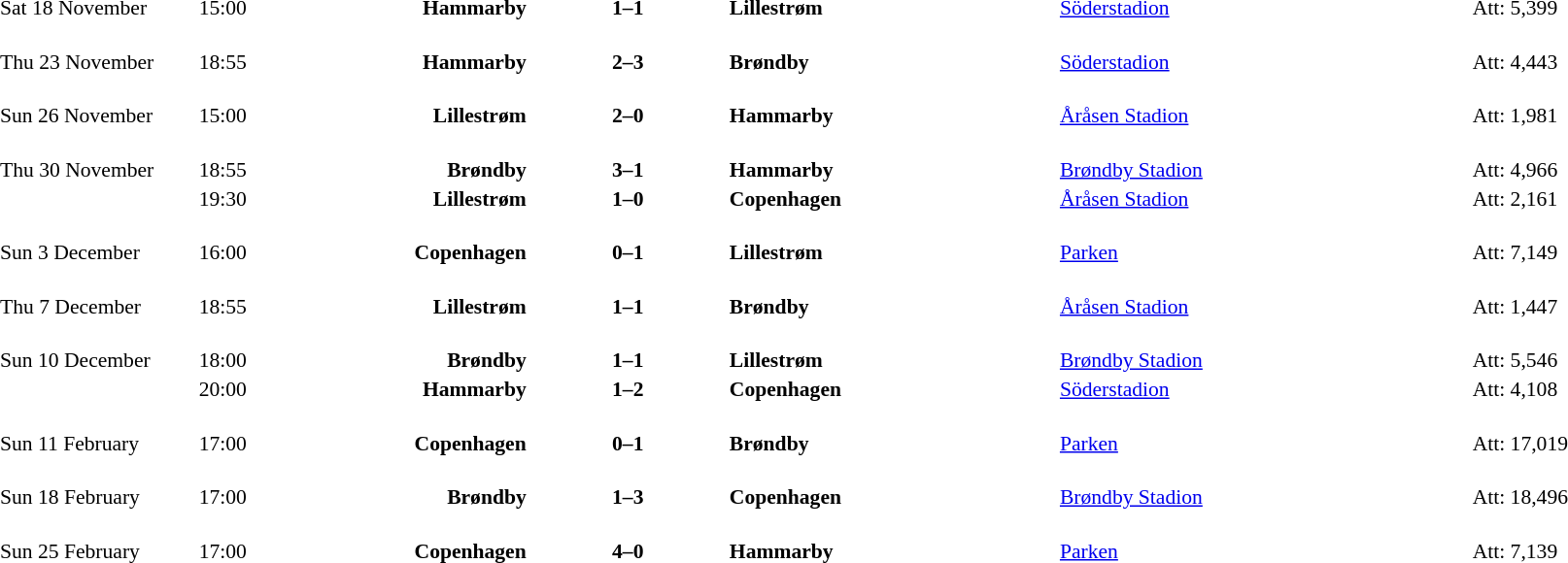<table cellspacing="1" style="width:90%;">
<tr>
<th width=12%></th>
<th width=10%></th>
<th width=10%></th>
<th width=12%></th>
<th width=20%></th>
<th width=25%></th>
<th width=10%></th>
</tr>
<tr style=font-size:90%>
<td>Sat 18 November</td>
<td>15:00</td>
<td align=right><strong>Hammarby</strong></td>
<td align=center><strong>1–1</strong></td>
<td align=left><strong>Lillestrøm</strong></td>
<td><a href='#'>Söderstadion</a></td>
<td>Att: 5,399</td>
</tr>
<tr style=font-size:90%>
<td><br>Thu 23 November</td>
<td><br>18:55</td>
<td align=right><br><strong>Hammarby</strong></td>
<td align=center><br><strong>2–3</strong></td>
<td align=left><br><strong>Brøndby</strong></td>
<td><br><a href='#'>Söderstadion</a></td>
<td><br>Att: 4,443</td>
</tr>
<tr style=font-size:90%>
<td><br>Sun 26 November</td>
<td><br>15:00</td>
<td align=right><br><strong>Lillestrøm</strong></td>
<td align=center><br><strong>2–0</strong></td>
<td align=left><br><strong>Hammarby</strong></td>
<td><br><a href='#'>Åråsen Stadion</a></td>
<td><br>Att: 1,981</td>
</tr>
<tr style=font-size:90%>
<td><br>Thu 30 November</td>
<td><br>18:55</td>
<td align=right><br><strong>Brøndby</strong></td>
<td align=center><br><strong>3–1</strong></td>
<td align=left><br><strong>Hammarby</strong></td>
<td><br><a href='#'>Brøndby Stadion</a></td>
<td><br>Att: 4,966</td>
<td></td>
</tr>
<tr style=font-size:90%>
<td></td>
<td>19:30</td>
<td align=right><strong>Lillestrøm</strong></td>
<td align=center><strong>1–0</strong></td>
<td align=left><strong>Copenhagen</strong></td>
<td><a href='#'>Åråsen Stadion</a></td>
<td>Att: 2,161</td>
</tr>
<tr style=font-size:90%>
<td><br>Sun 3 December</td>
<td><br>16:00</td>
<td align=right><br><strong>Copenhagen</strong></td>
<td align=center><br><strong>0–1</strong></td>
<td align=left><br><strong>Lillestrøm</strong></td>
<td><br><a href='#'>Parken</a></td>
<td><br>Att: 7,149</td>
</tr>
<tr style=font-size:90%>
<td><br>Thu 7 December</td>
<td><br>18:55</td>
<td align=right><br><strong>Lillestrøm</strong></td>
<td align=center><br><strong>1–1</strong></td>
<td align=left><br><strong>Brøndby</strong></td>
<td><br><a href='#'>Åråsen Stadion</a></td>
<td><br>Att: 1,447</td>
</tr>
<tr style=font-size:90%>
<td><br>Sun 10 December</td>
<td><br>18:00</td>
<td align=right><br><strong>Brøndby</strong></td>
<td align=center><br><strong>1–1</strong></td>
<td align=left><br><strong>Lillestrøm</strong></td>
<td><br><a href='#'>Brøndby Stadion</a></td>
<td><br>Att: 5,546</td>
<td></td>
</tr>
<tr style=font-size:90%>
<td></td>
<td>20:00</td>
<td align=right><strong>Hammarby</strong></td>
<td align=center><strong>1–2</strong></td>
<td align=left><strong>Copenhagen</strong></td>
<td><a href='#'>Söderstadion</a></td>
<td>Att: 4,108</td>
</tr>
<tr style=font-size:90%>
<td><br>Sun 11 February</td>
<td><br>17:00</td>
<td align=right><br><strong>Copenhagen</strong></td>
<td align=center><br><strong>0–1</strong></td>
<td align=left><br><strong>Brøndby</strong></td>
<td><br><a href='#'>Parken</a></td>
<td><br>Att: 17,019</td>
</tr>
<tr style=font-size:90%>
<td><br>Sun 18 February</td>
<td><br>17:00</td>
<td align=right><br><strong>Brøndby</strong></td>
<td align=center><br><strong>1–3</strong></td>
<td align=left><br><strong>Copenhagen</strong></td>
<td><br><a href='#'>Brøndby Stadion</a></td>
<td><br>Att: 18,496</td>
</tr>
<tr style=font-size:90%>
<td><br>Sun 25 February</td>
<td><br>17:00</td>
<td align=right><br><strong>Copenhagen</strong></td>
<td align=center><br><strong>4–0</strong></td>
<td align=left><br><strong>Hammarby</strong></td>
<td><br><a href='#'>Parken</a></td>
<td><br>Att: 7,139</td>
</tr>
</table>
